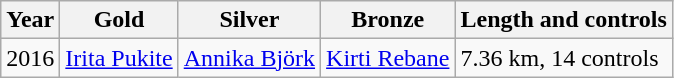<table class="wikitable">
<tr>
<th>Year</th>
<th>Gold</th>
<th>Silver</th>
<th>Bronze</th>
<th>Length and controls</th>
</tr>
<tr>
<td>2016</td>
<td> <a href='#'>Irita Pukite</a></td>
<td> <a href='#'>Annika Björk</a></td>
<td> <a href='#'>Kirti Rebane</a></td>
<td>7.36 km, 14 controls</td>
</tr>
</table>
